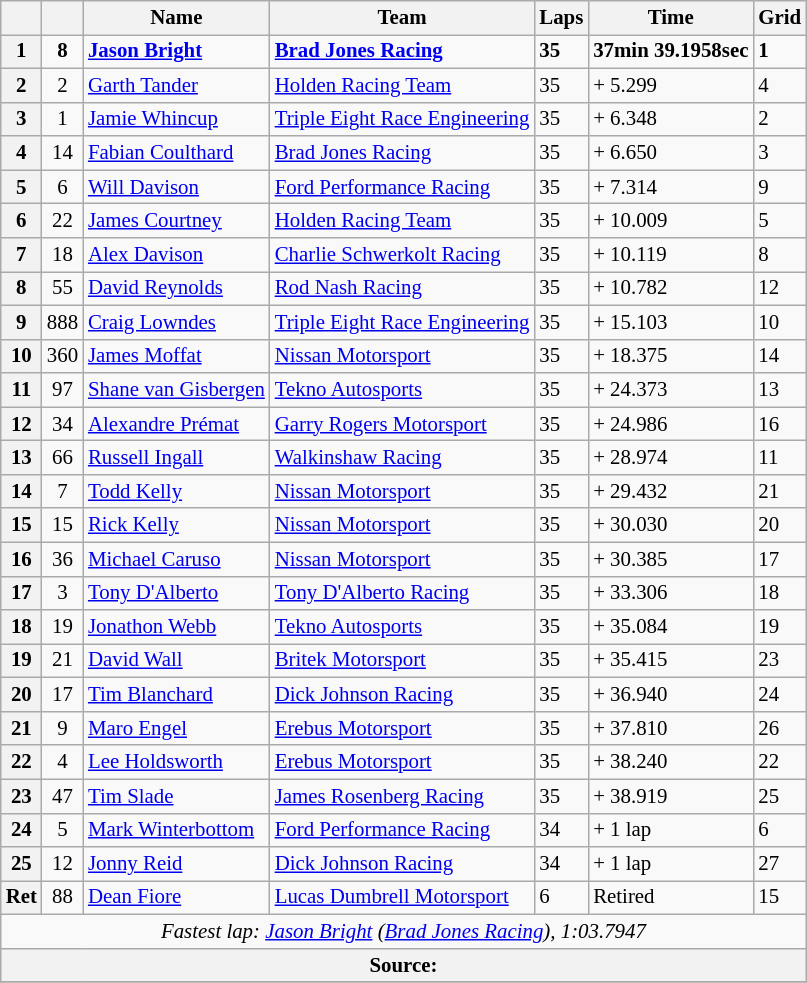<table class="wikitable" style="font-size: 87%">
<tr>
<th></th>
<th></th>
<th>Name</th>
<th>Team</th>
<th>Laps</th>
<th>Time</th>
<th>Grid</th>
</tr>
<tr>
<th>1</th>
<td align="center"><strong>8</strong></td>
<td><strong> <a href='#'>Jason Bright</a></strong></td>
<td><strong><a href='#'>Brad Jones Racing</a></strong></td>
<td><strong>35</strong></td>
<td><strong>37min 39.1958sec</strong></td>
<td><strong>1</strong></td>
</tr>
<tr>
<th>2</th>
<td align="center">2</td>
<td> <a href='#'>Garth Tander</a></td>
<td><a href='#'>Holden Racing Team</a></td>
<td>35</td>
<td>+ 5.299</td>
<td>4</td>
</tr>
<tr>
<th>3</th>
<td align="center">1</td>
<td> <a href='#'>Jamie Whincup</a></td>
<td><a href='#'>Triple Eight Race Engineering</a></td>
<td>35</td>
<td>+ 6.348</td>
<td>2</td>
</tr>
<tr>
<th>4</th>
<td align="center">14</td>
<td> <a href='#'>Fabian Coulthard</a></td>
<td><a href='#'>Brad Jones Racing</a></td>
<td>35</td>
<td>+ 6.650</td>
<td>3</td>
</tr>
<tr>
<th>5</th>
<td align="center">6</td>
<td> <a href='#'>Will Davison</a></td>
<td><a href='#'>Ford Performance Racing</a></td>
<td>35</td>
<td>+ 7.314</td>
<td>9</td>
</tr>
<tr>
<th>6</th>
<td align="center">22</td>
<td> <a href='#'>James Courtney</a></td>
<td><a href='#'>Holden Racing Team</a></td>
<td>35</td>
<td>+ 10.009</td>
<td>5</td>
</tr>
<tr>
<th>7</th>
<td align="center">18</td>
<td> <a href='#'>Alex Davison</a></td>
<td><a href='#'>Charlie Schwerkolt Racing</a></td>
<td>35</td>
<td>+ 10.119</td>
<td>8</td>
</tr>
<tr>
<th>8</th>
<td align="center">55</td>
<td> <a href='#'>David Reynolds</a></td>
<td><a href='#'>Rod Nash Racing</a></td>
<td>35</td>
<td>+ 10.782</td>
<td>12</td>
</tr>
<tr>
<th>9</th>
<td align="center">888</td>
<td> <a href='#'>Craig Lowndes</a></td>
<td><a href='#'>Triple Eight Race Engineering</a></td>
<td>35</td>
<td>+ 15.103</td>
<td>10</td>
</tr>
<tr>
<th>10</th>
<td align="center">360</td>
<td> <a href='#'>James Moffat</a></td>
<td><a href='#'>Nissan Motorsport</a></td>
<td>35</td>
<td>+ 18.375</td>
<td>14</td>
</tr>
<tr>
<th>11</th>
<td align="center">97</td>
<td> <a href='#'>Shane van Gisbergen</a></td>
<td><a href='#'>Tekno Autosports</a></td>
<td>35</td>
<td>+ 24.373</td>
<td>13</td>
</tr>
<tr>
<th>12</th>
<td align="center">34</td>
<td> <a href='#'>Alexandre Prémat</a></td>
<td><a href='#'>Garry Rogers Motorsport</a></td>
<td>35</td>
<td>+ 24.986</td>
<td>16</td>
</tr>
<tr>
<th>13</th>
<td align="center">66</td>
<td> <a href='#'>Russell Ingall</a></td>
<td><a href='#'>Walkinshaw Racing</a></td>
<td>35</td>
<td>+ 28.974</td>
<td>11</td>
</tr>
<tr>
<th>14</th>
<td align="center">7</td>
<td> <a href='#'>Todd Kelly</a></td>
<td><a href='#'>Nissan Motorsport</a></td>
<td>35</td>
<td>+ 29.432</td>
<td>21</td>
</tr>
<tr>
<th>15</th>
<td align="center">15</td>
<td> <a href='#'>Rick Kelly</a></td>
<td><a href='#'>Nissan Motorsport</a></td>
<td>35</td>
<td>+ 30.030</td>
<td>20</td>
</tr>
<tr>
<th>16</th>
<td align="center">36</td>
<td> <a href='#'>Michael Caruso</a></td>
<td><a href='#'>Nissan Motorsport</a></td>
<td>35</td>
<td>+ 30.385</td>
<td>17</td>
</tr>
<tr>
<th>17</th>
<td align="center">3</td>
<td> <a href='#'>Tony D'Alberto</a></td>
<td><a href='#'>Tony D'Alberto Racing</a></td>
<td>35</td>
<td>+ 33.306</td>
<td>18</td>
</tr>
<tr>
<th>18</th>
<td align="center">19</td>
<td> <a href='#'>Jonathon Webb</a></td>
<td><a href='#'>Tekno Autosports</a></td>
<td>35</td>
<td>+ 35.084</td>
<td>19</td>
</tr>
<tr>
<th>19</th>
<td align="center">21</td>
<td> <a href='#'>David Wall</a></td>
<td><a href='#'>Britek Motorsport</a></td>
<td>35</td>
<td>+ 35.415</td>
<td>23</td>
</tr>
<tr>
<th>20</th>
<td align="center">17</td>
<td> <a href='#'>Tim Blanchard</a></td>
<td><a href='#'>Dick Johnson Racing</a></td>
<td>35</td>
<td>+ 36.940</td>
<td>24</td>
</tr>
<tr>
<th>21</th>
<td align="center">9</td>
<td> <a href='#'>Maro Engel</a></td>
<td><a href='#'>Erebus Motorsport</a></td>
<td>35</td>
<td>+ 37.810</td>
<td>26</td>
</tr>
<tr>
<th>22</th>
<td align="center">4</td>
<td> <a href='#'>Lee Holdsworth</a></td>
<td><a href='#'>Erebus Motorsport</a></td>
<td>35</td>
<td>+ 38.240</td>
<td>22</td>
</tr>
<tr>
<th>23</th>
<td align="center">47</td>
<td> <a href='#'>Tim Slade</a></td>
<td><a href='#'>James Rosenberg Racing</a></td>
<td>35</td>
<td>+ 38.919</td>
<td>25</td>
</tr>
<tr>
<th>24</th>
<td align="center">5</td>
<td> <a href='#'>Mark Winterbottom</a></td>
<td><a href='#'>Ford Performance Racing</a></td>
<td>34</td>
<td>+ 1 lap</td>
<td>6</td>
</tr>
<tr>
<th>25</th>
<td align="center">12</td>
<td> <a href='#'>Jonny Reid</a></td>
<td><a href='#'>Dick Johnson Racing</a></td>
<td>34</td>
<td>+ 1 lap</td>
<td>27</td>
</tr>
<tr>
<th>Ret</th>
<td align="center">88</td>
<td> <a href='#'>Dean Fiore</a></td>
<td><a href='#'>Lucas Dumbrell Motorsport</a></td>
<td>6</td>
<td>Retired</td>
<td>15</td>
</tr>
<tr>
<td colspan="7" align="center"><em>Fastest lap: <a href='#'>Jason Bright</a> (<a href='#'>Brad Jones Racing</a>), 1:03.7947</em></td>
</tr>
<tr>
<th colspan="7">Source:</th>
</tr>
<tr>
</tr>
</table>
